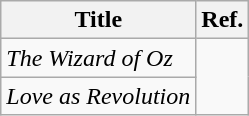<table class="wikitable">
<tr>
<th>Title</th>
<th>Ref.</th>
</tr>
<tr>
<td><em>The Wizard of Oz</em></td>
<td rowspan="2"></td>
</tr>
<tr>
<td><em>Love as Revolution</em></td>
</tr>
</table>
